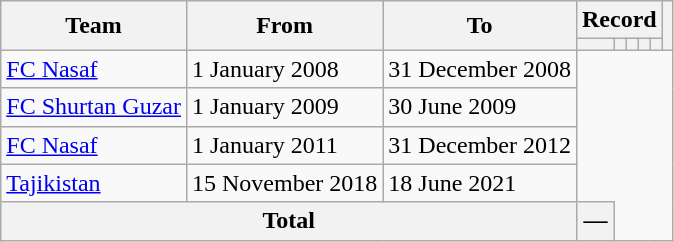<table class=wikitable style=text-align:center>
<tr>
<th rowspan=2>Team</th>
<th rowspan=2>From</th>
<th rowspan=2>To</th>
<th colspan=5>Record</th>
<th rowspan=2></th>
</tr>
<tr>
<th></th>
<th></th>
<th></th>
<th></th>
<th></th>
</tr>
<tr>
<td align=left><a href='#'>FC Nasaf</a></td>
<td align=left>1 January 2008</td>
<td align=left>31 December 2008<br></td>
</tr>
<tr>
<td align=left><a href='#'>FC Shurtan Guzar</a></td>
<td align=left>1 January 2009</td>
<td align=left>30 June 2009<br></td>
</tr>
<tr>
<td align=left><a href='#'>FC Nasaf</a></td>
<td align=left>1 January 2011</td>
<td align=left>31 December 2012<br></td>
</tr>
<tr>
<td align=left><a href='#'>Tajikistan</a></td>
<td align=left>15 November 2018</td>
<td align=left>18 June 2021<br></td>
</tr>
<tr>
<th colspan=3>Total<br></th>
<th>—</th>
</tr>
</table>
